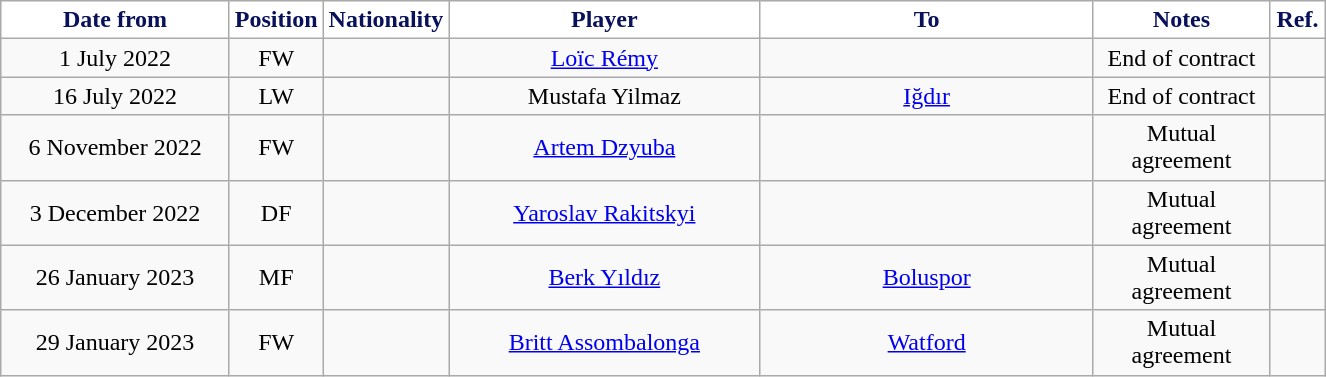<table class="wikitable" style="text-align:center">
<tr>
<th style="background:#FFFFFF; color:#081159; width:145px;">Date from</th>
<th style="background:#FFFFFF; color:#081159; width:50px;">Position</th>
<th style="background:#FFFFFF; color:#081159; width:50px;">Nationality</th>
<th style="background:#FFFFFF; color:#081159; width:200px;">Player</th>
<th style="background:#FFFFFF; color:#081159; width:215px;">To</th>
<th style="background:#FFFFFF; color:#081159; width:110px;">Notes</th>
<th style="background:#FFFFFF; color:#081159; width:30px;">Ref.</th>
</tr>
<tr>
<td>1 July 2022</td>
<td>FW</td>
<td></td>
<td><a href='#'>Loïc Rémy</a></td>
<td></td>
<td>End of contract</td>
<td></td>
</tr>
<tr>
<td>16 July 2022</td>
<td>LW</td>
<td></td>
<td>Mustafa Yilmaz</td>
<td> <a href='#'>Iğdır</a></td>
<td>End of contract</td>
<td></td>
</tr>
<tr>
<td>6 November 2022</td>
<td>FW</td>
<td></td>
<td><a href='#'>Artem Dzyuba</a></td>
<td></td>
<td>Mutual agreement</td>
<td></td>
</tr>
<tr>
<td>3 December 2022</td>
<td>DF</td>
<td></td>
<td><a href='#'>Yaroslav Rakitskyi</a></td>
<td></td>
<td>Mutual agreement</td>
<td></td>
</tr>
<tr>
<td>26 January 2023</td>
<td>MF</td>
<td></td>
<td><a href='#'>Berk Yıldız</a></td>
<td> <a href='#'>Boluspor</a></td>
<td>Mutual agreement</td>
<td></td>
</tr>
<tr>
<td>29 January 2023</td>
<td>FW</td>
<td></td>
<td><a href='#'>Britt Assombalonga</a></td>
<td> <a href='#'>Watford</a></td>
<td>Mutual agreement</td>
<td></td>
</tr>
</table>
